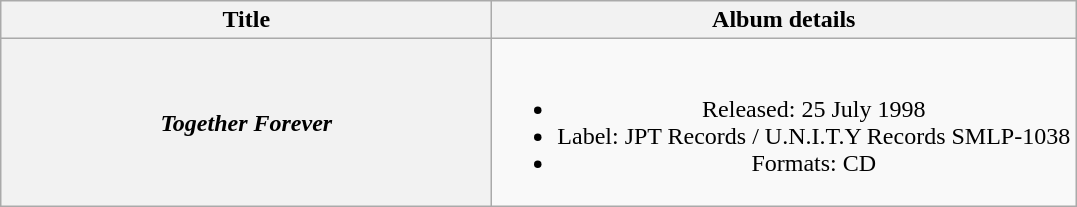<table class="wikitable plainrowheaders" style="text-align:center;">
<tr>
<th scope="col" rowspan="1" style="width:20em;">Title</th>
<th>Album details</th>
</tr>
<tr>
<th scope="row"><em>Together Forever</em></th>
<td><br><ul><li>Released: 25 July 1998</li><li>Label: JPT Records / U.N.I.T.Y Records SMLP-1038</li><li>Formats: CD</li></ul></td>
</tr>
</table>
